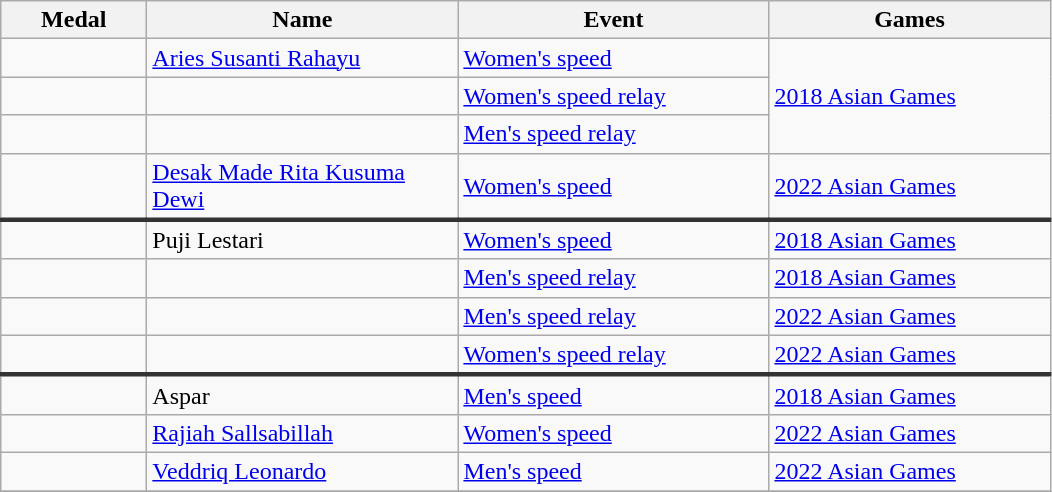<table class="wikitable sortable" style="font-size:100%">
<tr>
<th width="90">Medal</th>
<th width="200">Name</th>
<th width="200">Event</th>
<th width="180">Games</th>
</tr>
<tr>
<td></td>
<td><a href='#'>Aries Susanti Rahayu</a></td>
<td><a href='#'>Women's speed</a></td>
<td rowspan=3><a href='#'>2018 Asian Games</a></td>
</tr>
<tr>
<td></td>
<td><br></td>
<td><a href='#'>Women's speed relay</a></td>
</tr>
<tr>
<td></td>
<td><br></td>
<td><a href='#'>Men's speed relay</a></td>
</tr>
<tr>
<td></td>
<td><a href='#'>Desak Made Rita Kusuma Dewi</a></td>
<td><a href='#'>Women's speed</a></td>
<td><a href='#'>2022 Asian Games</a></td>
</tr>
<tr style="border-top: 3px solid #333333;">
<td></td>
<td>Puji Lestari</td>
<td><a href='#'>Women's speed</a></td>
<td><a href='#'>2018 Asian Games</a></td>
</tr>
<tr>
<td></td>
<td><br></td>
<td><a href='#'>Men's speed relay</a></td>
<td><a href='#'>2018 Asian Games</a></td>
</tr>
<tr>
<td></td>
<td><br></td>
<td><a href='#'>Men's speed relay</a></td>
<td><a href='#'>2022 Asian Games</a></td>
</tr>
<tr>
<td></td>
<td><br></td>
<td><a href='#'>Women's speed relay</a></td>
<td><a href='#'>2022 Asian Games</a></td>
</tr>
<tr style="border-top: 3px solid #333333;">
<td></td>
<td>Aspar</td>
<td><a href='#'>Men's speed</a></td>
<td><a href='#'>2018 Asian Games</a></td>
</tr>
<tr>
<td></td>
<td><a href='#'>Rajiah Sallsabillah</a></td>
<td><a href='#'>Women's speed</a></td>
<td><a href='#'>2022 Asian Games</a></td>
</tr>
<tr>
<td></td>
<td><a href='#'>Veddriq Leonardo</a></td>
<td><a href='#'>Men's speed</a></td>
<td><a href='#'>2022 Asian Games</a></td>
</tr>
<tr>
</tr>
</table>
